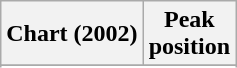<table class="wikitable plainrowheaders sortable" style="text-align:center;">
<tr>
<th scope="col">Chart (2002)</th>
<th scope="col">Peak<br>position</th>
</tr>
<tr>
</tr>
<tr>
</tr>
</table>
